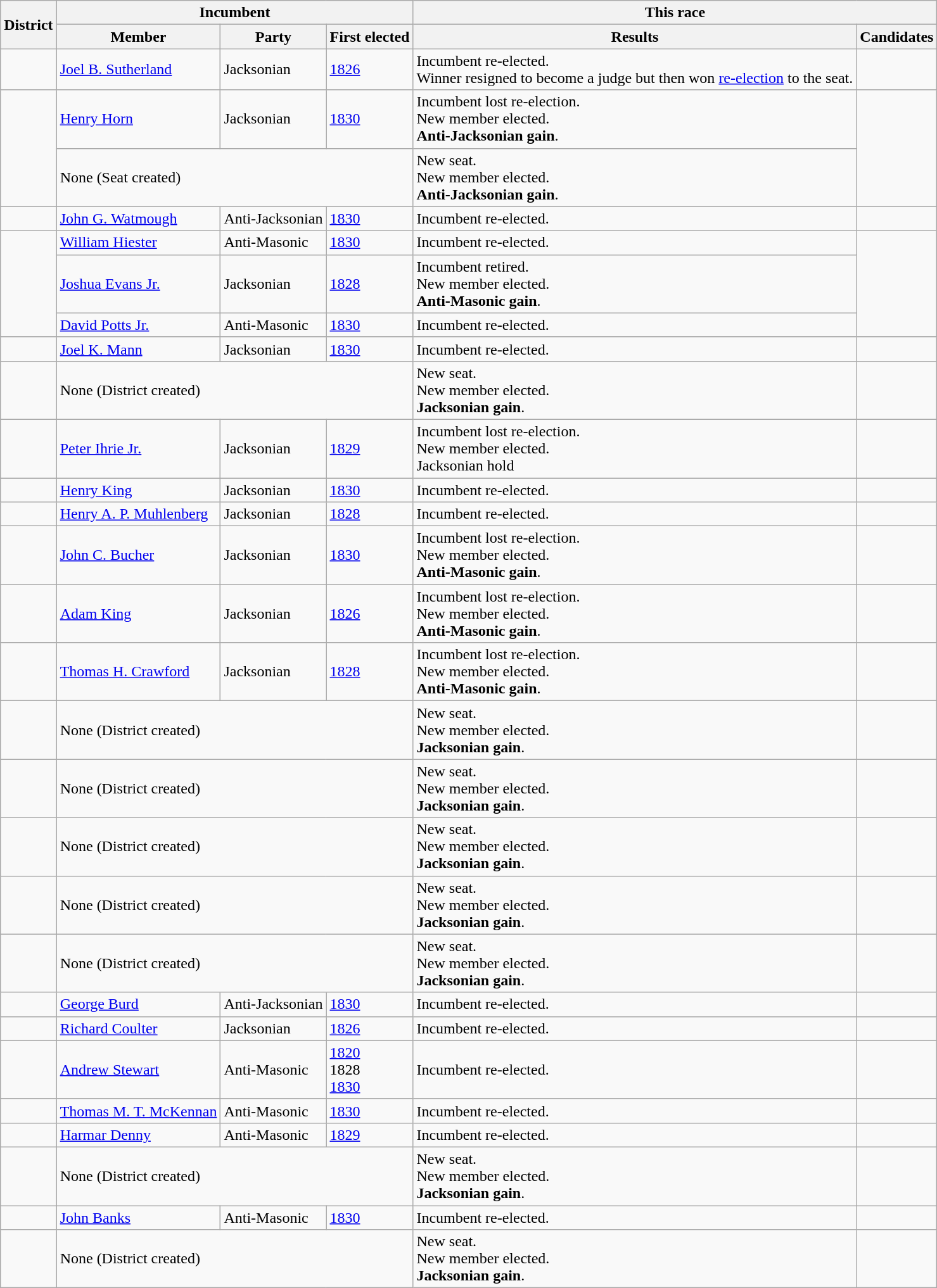<table class=wikitable>
<tr>
<th rowspan=2>District</th>
<th colspan=3>Incumbent</th>
<th colspan=2>This race</th>
</tr>
<tr>
<th>Member</th>
<th>Party</th>
<th>First elected</th>
<th>Results</th>
<th>Candidates</th>
</tr>
<tr>
<td></td>
<td><a href='#'>Joel B. Sutherland</a></td>
<td>Jacksonian</td>
<td><a href='#'>1826</a></td>
<td>Incumbent re-elected.<br>Winner resigned to become a judge but then won <a href='#'>re-election</a> to the seat.</td>
<td nowrap></td>
</tr>
<tr>
<td rowspan=2><br></td>
<td><a href='#'>Henry Horn</a></td>
<td>Jacksonian</td>
<td><a href='#'>1830</a></td>
<td>Incumbent lost re-election.<br>New member elected.<br><strong>Anti-Jacksonian gain</strong>.</td>
<td rowspan=2 nowrap></td>
</tr>
<tr>
<td colspan=3>None (Seat created)</td>
<td>New seat.<br>New member elected.<br><strong>Anti-Jacksonian gain</strong>.</td>
</tr>
<tr>
<td></td>
<td><a href='#'>John G. Watmough</a></td>
<td>Anti-Jacksonian</td>
<td><a href='#'>1830</a></td>
<td>Incumbent re-elected.</td>
<td nowrap></td>
</tr>
<tr>
<td rowspan=3><br></td>
<td><a href='#'>William Hiester</a></td>
<td>Anti-Masonic</td>
<td><a href='#'>1830</a></td>
<td>Incumbent re-elected.</td>
<td rowspan=3 nowrap></td>
</tr>
<tr>
<td><a href='#'>Joshua Evans Jr.</a></td>
<td>Jacksonian</td>
<td><a href='#'>1828</a></td>
<td>Incumbent retired.<br>New member elected.<br><strong>Anti-Masonic gain</strong>.</td>
</tr>
<tr>
<td><a href='#'>David Potts Jr.</a></td>
<td>Anti-Masonic</td>
<td><a href='#'>1830</a></td>
<td>Incumbent re-elected.</td>
</tr>
<tr>
<td></td>
<td><a href='#'>Joel K. Mann</a></td>
<td>Jacksonian</td>
<td><a href='#'>1830</a></td>
<td>Incumbent re-elected.</td>
<td nowrap></td>
</tr>
<tr>
<td></td>
<td colspan=3>None (District created)</td>
<td>New seat.<br>New member elected.<br><strong>Jacksonian gain</strong>.</td>
<td nowrap></td>
</tr>
<tr>
<td></td>
<td><a href='#'>Peter Ihrie Jr.</a><br></td>
<td>Jacksonian</td>
<td><a href='#'>1829 </a></td>
<td>Incumbent lost re-election.<br>New member elected.<br>Jacksonian hold</td>
<td nowrap></td>
</tr>
<tr>
<td></td>
<td><a href='#'>Henry King</a><br></td>
<td>Jacksonian</td>
<td><a href='#'>1830</a></td>
<td>Incumbent re-elected.</td>
<td nowrap></td>
</tr>
<tr>
<td></td>
<td><a href='#'>Henry A. P. Muhlenberg</a><br></td>
<td>Jacksonian</td>
<td><a href='#'>1828</a></td>
<td>Incumbent re-elected.</td>
<td nowrap></td>
</tr>
<tr>
<td></td>
<td><a href='#'>John C. Bucher</a><br></td>
<td>Jacksonian</td>
<td><a href='#'>1830</a></td>
<td>Incumbent lost re-election.<br>New member elected.<br><strong>Anti-Masonic gain</strong>.</td>
<td nowrap></td>
</tr>
<tr>
<td></td>
<td><a href='#'>Adam King</a><br></td>
<td>Jacksonian</td>
<td><a href='#'>1826</a></td>
<td>Incumbent lost re-election.<br>New member elected.<br><strong>Anti-Masonic gain</strong>.</td>
<td nowrap></td>
</tr>
<tr>
<td></td>
<td><a href='#'>Thomas H. Crawford</a><br></td>
<td>Jacksonian</td>
<td><a href='#'>1828</a></td>
<td>Incumbent lost re-election.<br>New member elected.<br><strong>Anti-Masonic gain</strong>.</td>
<td nowrap></td>
</tr>
<tr>
<td></td>
<td colspan=3>None (District created)</td>
<td>New seat.<br>New member elected.<br><strong>Jacksonian gain</strong>.</td>
<td nowrap></td>
</tr>
<tr>
<td></td>
<td colspan=3>None (District created)</td>
<td>New seat.<br>New member elected.<br><strong>Jacksonian gain</strong>.</td>
<td nowrap></td>
</tr>
<tr>
<td></td>
<td colspan=3>None (District created)</td>
<td>New seat.<br>New member elected.<br><strong>Jacksonian gain</strong>.</td>
<td nowrap></td>
</tr>
<tr>
<td></td>
<td colspan=3>None (District created)</td>
<td>New seat.<br>New member elected.<br><strong>Jacksonian gain</strong>.</td>
<td nowrap></td>
</tr>
<tr>
<td></td>
<td colspan=3>None (District created)</td>
<td>New seat.<br>New member elected.<br><strong>Jacksonian gain</strong>.</td>
<td nowrap></td>
</tr>
<tr>
<td></td>
<td><a href='#'>George Burd</a><br></td>
<td>Anti-Jacksonian</td>
<td><a href='#'>1830</a></td>
<td>Incumbent re-elected.</td>
<td nowrap></td>
</tr>
<tr>
<td></td>
<td><a href='#'>Richard Coulter</a><br></td>
<td>Jacksonian</td>
<td><a href='#'>1826</a></td>
<td>Incumbent re-elected.</td>
<td nowrap></td>
</tr>
<tr>
<td></td>
<td><a href='#'>Andrew Stewart</a><br></td>
<td>Anti-Masonic</td>
<td><a href='#'>1820</a><br>1828 <br><a href='#'>1830</a></td>
<td>Incumbent re-elected.</td>
<td nowrap></td>
</tr>
<tr>
<td></td>
<td><a href='#'>Thomas M. T. McKennan</a><br></td>
<td>Anti-Masonic</td>
<td><a href='#'>1830</a></td>
<td>Incumbent re-elected.</td>
<td nowrap></td>
</tr>
<tr>
<td></td>
<td><a href='#'>Harmar Denny</a><br></td>
<td>Anti-Masonic</td>
<td><a href='#'>1829 </a></td>
<td>Incumbent re-elected.</td>
<td nowrap></td>
</tr>
<tr>
<td></td>
<td colspan=3>None (District created)</td>
<td>New seat.<br>New member elected.<br><strong>Jacksonian gain</strong>.</td>
<td nowrap></td>
</tr>
<tr>
<td></td>
<td><a href='#'>John Banks</a><br></td>
<td>Anti-Masonic</td>
<td><a href='#'>1830</a></td>
<td>Incumbent re-elected.</td>
<td nowrap></td>
</tr>
<tr>
<td></td>
<td colspan=3>None (District created)</td>
<td>New seat.<br>New member elected.<br><strong>Jacksonian gain</strong>.</td>
<td nowrap></td>
</tr>
</table>
